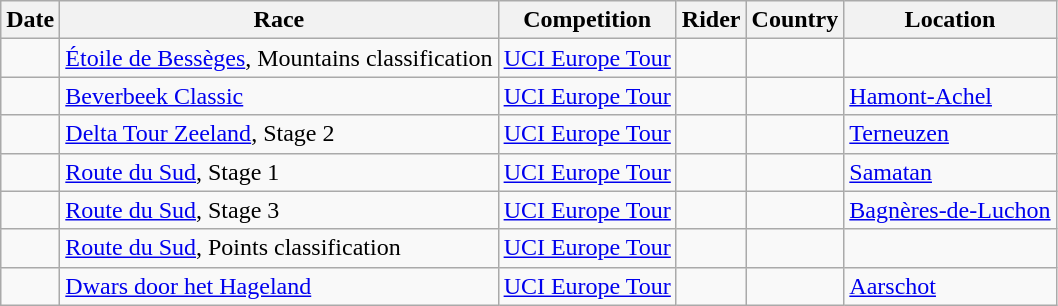<table class="wikitable sortable">
<tr>
<th>Date</th>
<th>Race</th>
<th>Competition</th>
<th>Rider</th>
<th>Country</th>
<th>Location</th>
</tr>
<tr>
<td></td>
<td><a href='#'>Étoile de Bessèges</a>, Mountains classification</td>
<td><a href='#'>UCI Europe Tour</a></td>
<td></td>
<td></td>
<td></td>
</tr>
<tr>
<td></td>
<td><a href='#'>Beverbeek Classic</a></td>
<td><a href='#'>UCI Europe Tour</a></td>
<td></td>
<td></td>
<td><a href='#'>Hamont-Achel</a></td>
</tr>
<tr>
<td></td>
<td><a href='#'>Delta Tour Zeeland</a>, Stage 2</td>
<td><a href='#'>UCI Europe Tour</a></td>
<td></td>
<td></td>
<td><a href='#'>Terneuzen</a></td>
</tr>
<tr>
<td></td>
<td><a href='#'>Route du Sud</a>, Stage 1</td>
<td><a href='#'>UCI Europe Tour</a></td>
<td></td>
<td></td>
<td><a href='#'>Samatan</a></td>
</tr>
<tr>
<td></td>
<td><a href='#'>Route du Sud</a>, Stage 3</td>
<td><a href='#'>UCI Europe Tour</a></td>
<td></td>
<td></td>
<td><a href='#'>Bagnères-de-Luchon</a></td>
</tr>
<tr>
<td></td>
<td><a href='#'>Route du Sud</a>, Points classification</td>
<td><a href='#'>UCI Europe Tour</a></td>
<td></td>
<td></td>
<td></td>
</tr>
<tr>
<td></td>
<td><a href='#'>Dwars door het Hageland</a></td>
<td><a href='#'>UCI Europe Tour</a></td>
<td></td>
<td></td>
<td><a href='#'>Aarschot</a></td>
</tr>
</table>
